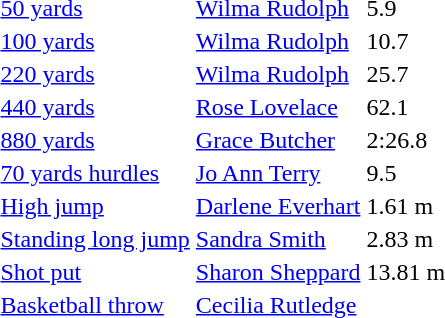<table>
<tr>
<td><a href='#'>50 yards</a></td>
<td><a href='#'>Wilma Rudolph</a></td>
<td>5.9</td>
<td></td>
<td></td>
<td></td>
<td></td>
</tr>
<tr>
<td><a href='#'>100 yards</a></td>
<td><a href='#'>Wilma Rudolph</a></td>
<td>10.7</td>
<td></td>
<td></td>
<td></td>
<td></td>
</tr>
<tr>
<td><a href='#'>220 yards</a></td>
<td><a href='#'>Wilma Rudolph</a></td>
<td>25.7</td>
<td></td>
<td></td>
<td></td>
<td></td>
</tr>
<tr>
<td><a href='#'>440 yards</a></td>
<td><a href='#'>Rose Lovelace</a></td>
<td>62.1</td>
<td></td>
<td></td>
<td></td>
<td></td>
</tr>
<tr>
<td><a href='#'>880 yards</a></td>
<td><a href='#'>Grace Butcher</a></td>
<td>2:26.8</td>
<td></td>
<td></td>
<td></td>
<td></td>
</tr>
<tr>
<td><a href='#'>70 yards hurdles</a></td>
<td><a href='#'>Jo Ann Terry</a></td>
<td>9.5</td>
<td></td>
<td></td>
<td></td>
<td></td>
</tr>
<tr>
<td><a href='#'>High jump</a></td>
<td><a href='#'>Darlene Everhart</a></td>
<td>1.61 m</td>
<td></td>
<td></td>
<td></td>
<td></td>
</tr>
<tr>
<td><a href='#'>Standing long jump</a></td>
<td><a href='#'>Sandra Smith</a></td>
<td>2.83 m</td>
<td></td>
<td></td>
<td></td>
<td></td>
</tr>
<tr>
<td><a href='#'>Shot put</a></td>
<td><a href='#'>Sharon Sheppard</a></td>
<td>13.81 m</td>
<td></td>
<td></td>
<td></td>
<td></td>
</tr>
<tr>
<td><a href='#'>Basketball throw</a></td>
<td><a href='#'>Cecilia Rutledge</a></td>
<td></td>
<td></td>
<td></td>
<td></td>
<td></td>
</tr>
</table>
